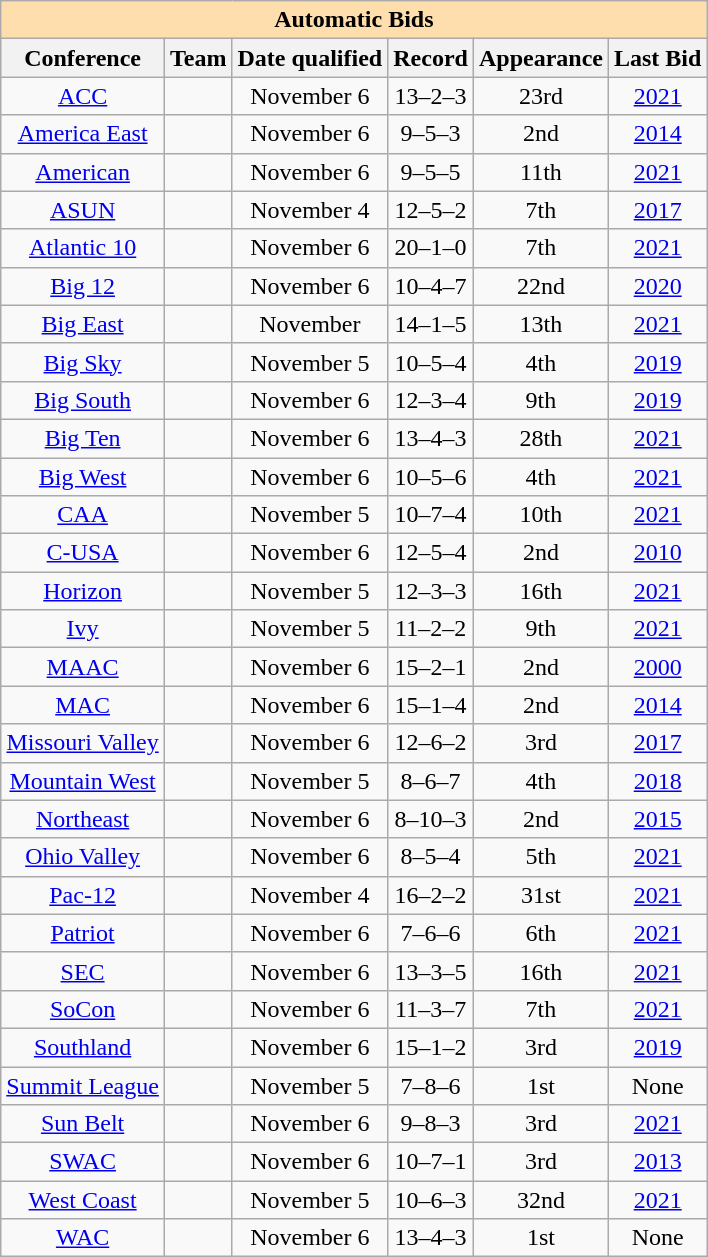<table class="wikitable sortable" style="text-align: center;">
<tr>
<th colspan="6" style="background:#ffdead;">Automatic Bids</th>
</tr>
<tr>
<th scope="col">Conference</th>
<th scope="col">Team</th>
<th scope="col">Date qualified</th>
<th scope="col" data-sort-type="number">Record</th>
<th scope="col">Appearance</th>
<th scope="col">Last Bid</th>
</tr>
<tr>
<td><a href='#'>ACC</a></td>
<td style=><a href='#'></a></td>
<td>November 6</td>
<td>13–2–3</td>
<td>23rd</td>
<td><a href='#'>2021</a></td>
</tr>
<tr>
<td><a href='#'>America East</a></td>
<td style=><a href='#'></a></td>
<td>November 6</td>
<td>9–5–3</td>
<td>2nd</td>
<td><a href='#'>2014</a></td>
</tr>
<tr>
<td><a href='#'>American</a></td>
<td style=><a href='#'></a></td>
<td>November 6</td>
<td>9–5–5</td>
<td>11th</td>
<td><a href='#'>2021</a></td>
</tr>
<tr>
<td><a href='#'>ASUN</a></td>
<td style=><a href='#'></a></td>
<td>November 4</td>
<td>12–5–2</td>
<td>7th</td>
<td><a href='#'>2017</a></td>
</tr>
<tr>
<td><a href='#'>Atlantic 10</a></td>
<td style=><a href='#'></a></td>
<td>November 6</td>
<td>20–1–0</td>
<td>7th</td>
<td><a href='#'>2021</a></td>
</tr>
<tr>
<td><a href='#'>Big 12</a></td>
<td style=><a href='#'></a></td>
<td>November 6</td>
<td>10–4–7</td>
<td>22nd</td>
<td><a href='#'>2020</a></td>
</tr>
<tr>
<td><a href='#'>Big East</a></td>
<td style=><a href='#'></a></td>
<td>November</td>
<td>14–1–5</td>
<td>13th</td>
<td><a href='#'>2021</a></td>
</tr>
<tr>
<td><a href='#'>Big Sky</a></td>
<td style=><a href='#'></a></td>
<td>November 5</td>
<td>10–5–4</td>
<td>4th</td>
<td><a href='#'>2019</a></td>
</tr>
<tr>
<td><a href='#'>Big South</a></td>
<td style=><a href='#'></a></td>
<td>November 6</td>
<td>12–3–4</td>
<td>9th</td>
<td><a href='#'>2019</a></td>
</tr>
<tr>
<td><a href='#'>Big Ten</a></td>
<td style=><a href='#'></a></td>
<td>November 6</td>
<td>13–4–3</td>
<td>28th</td>
<td><a href='#'>2021</a></td>
</tr>
<tr>
<td><a href='#'>Big West</a></td>
<td style=><a href='#'></a></td>
<td>November 6</td>
<td>10–5–6</td>
<td>4th</td>
<td><a href='#'>2021</a></td>
</tr>
<tr>
<td><a href='#'>CAA</a></td>
<td style=><a href='#'></a></td>
<td>November 5</td>
<td>10–7–4</td>
<td>10th</td>
<td><a href='#'>2021</a></td>
</tr>
<tr>
<td><a href='#'>C-USA</a></td>
<td style=><a href='#'></a></td>
<td>November 6</td>
<td>12–5–4</td>
<td>2nd</td>
<td><a href='#'>2010</a></td>
</tr>
<tr>
<td><a href='#'>Horizon</a></td>
<td style=><a href='#'></a></td>
<td>November 5</td>
<td>12–3–3</td>
<td>16th</td>
<td><a href='#'>2021</a></td>
</tr>
<tr>
<td><a href='#'>Ivy</a></td>
<td style=><a href='#'></a></td>
<td>November 5</td>
<td>11–2–2</td>
<td>9th</td>
<td><a href='#'>2021</a></td>
</tr>
<tr>
<td><a href='#'>MAAC</a></td>
<td style=><a href='#'></a></td>
<td>November 6</td>
<td>15–2–1</td>
<td>2nd</td>
<td><a href='#'>2000</a></td>
</tr>
<tr>
<td><a href='#'>MAC</a></td>
<td style=><a href='#'></a></td>
<td>November 6</td>
<td>15–1–4</td>
<td>2nd</td>
<td><a href='#'>2014</a></td>
</tr>
<tr>
<td><a href='#'>Missouri Valley</a></td>
<td style=><a href='#'></a></td>
<td>November 6</td>
<td>12–6–2</td>
<td>3rd</td>
<td><a href='#'>2017</a></td>
</tr>
<tr>
<td><a href='#'>Mountain West</a></td>
<td style=><a href='#'></a></td>
<td>November 5</td>
<td>8–6–7</td>
<td>4th</td>
<td><a href='#'>2018</a></td>
</tr>
<tr>
<td><a href='#'>Northeast</a></td>
<td style=><a href='#'></a></td>
<td>November 6</td>
<td>8–10–3</td>
<td>2nd</td>
<td><a href='#'>2015</a></td>
</tr>
<tr>
<td><a href='#'>Ohio Valley</a></td>
<td style=><a href='#'></a></td>
<td>November 6</td>
<td>8–5–4</td>
<td>5th</td>
<td><a href='#'>2021</a></td>
</tr>
<tr>
<td><a href='#'>Pac-12</a></td>
<td style=><a href='#'></a></td>
<td>November 4</td>
<td>16–2–2</td>
<td>31st</td>
<td><a href='#'>2021</a></td>
</tr>
<tr>
<td><a href='#'>Patriot</a></td>
<td style=><a href='#'></a></td>
<td>November 6</td>
<td>7–6–6</td>
<td>6th</td>
<td><a href='#'>2021</a></td>
</tr>
<tr>
<td><a href='#'>SEC</a></td>
<td style=><a href='#'></a></td>
<td>November 6</td>
<td>13–3–5</td>
<td>16th</td>
<td><a href='#'>2021</a></td>
</tr>
<tr>
<td><a href='#'>SoCon</a></td>
<td style=><a href='#'></a></td>
<td>November 6</td>
<td>11–3–7</td>
<td>7th</td>
<td><a href='#'>2021</a></td>
</tr>
<tr>
<td><a href='#'>Southland</a></td>
<td style=><a href='#'></a></td>
<td>November 6</td>
<td>15–1–2</td>
<td>3rd</td>
<td><a href='#'>2019</a></td>
</tr>
<tr>
<td><a href='#'>Summit League</a></td>
<td style=><a href='#'></a></td>
<td>November 5</td>
<td>7–8–6</td>
<td>1st</td>
<td>None</td>
</tr>
<tr>
<td><a href='#'>Sun Belt</a></td>
<td style=><a href='#'></a></td>
<td>November 6</td>
<td>9–8–3</td>
<td>3rd</td>
<td><a href='#'>2021</a></td>
</tr>
<tr>
<td><a href='#'>SWAC</a></td>
<td style=><a href='#'></a></td>
<td>November 6</td>
<td>10–7–1</td>
<td>3rd</td>
<td><a href='#'>2013</a></td>
</tr>
<tr>
<td><a href='#'>West Coast</a></td>
<td style=><a href='#'></a></td>
<td>November 5</td>
<td>10–6–3</td>
<td>32nd</td>
<td><a href='#'>2021</a></td>
</tr>
<tr>
<td><a href='#'>WAC</a></td>
<td style=><a href='#'></a></td>
<td>November 6</td>
<td>13–4–3</td>
<td>1st</td>
<td>None</td>
</tr>
</table>
